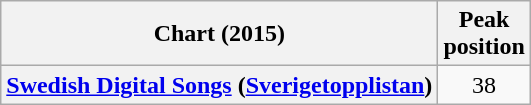<table class="wikitable plainrowheaders" style="text-align:center">
<tr>
<th scope="col">Chart (2015)</th>
<th scope="col">Peak<br>position</th>
</tr>
<tr>
<th scope="row"><a href='#'>Swedish Digital Songs</a> (<a href='#'>Sverigetopplistan</a>)</th>
<td>38</td>
</tr>
</table>
